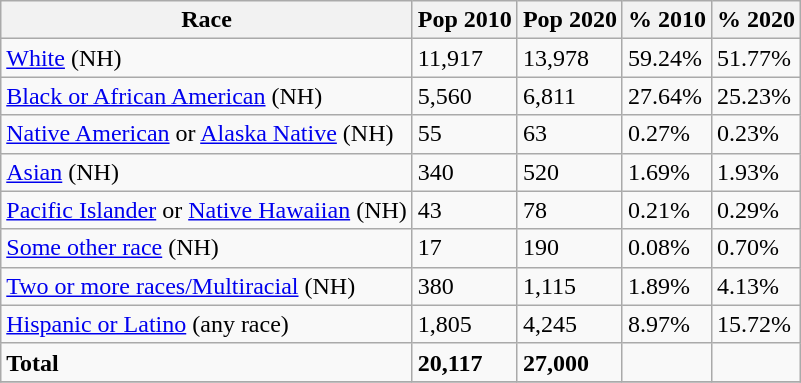<table class="wikitable">
<tr>
<th>Race</th>
<th>Pop 2010</th>
<th>Pop 2020</th>
<th>% 2010</th>
<th>% 2020</th>
</tr>
<tr>
<td><a href='#'>White</a> (NH)</td>
<td>11,917</td>
<td>13,978</td>
<td>59.24%</td>
<td>51.77%</td>
</tr>
<tr>
<td><a href='#'>Black or African American</a> (NH)</td>
<td>5,560</td>
<td>6,811</td>
<td>27.64%</td>
<td>25.23%</td>
</tr>
<tr>
<td><a href='#'>Native American</a> or <a href='#'>Alaska Native</a> (NH)</td>
<td>55</td>
<td>63</td>
<td>0.27%</td>
<td>0.23%</td>
</tr>
<tr>
<td><a href='#'>Asian</a> (NH)</td>
<td>340</td>
<td>520</td>
<td>1.69%</td>
<td>1.93%</td>
</tr>
<tr>
<td><a href='#'>Pacific Islander</a> or <a href='#'>Native Hawaiian</a> (NH)</td>
<td>43</td>
<td>78</td>
<td>0.21%</td>
<td>0.29%</td>
</tr>
<tr>
<td><a href='#'>Some other race</a> (NH)</td>
<td>17</td>
<td>190</td>
<td>0.08%</td>
<td>0.70%</td>
</tr>
<tr>
<td><a href='#'>Two or more races/Multiracial</a> (NH)</td>
<td>380</td>
<td>1,115</td>
<td>1.89%</td>
<td>4.13%</td>
</tr>
<tr>
<td><a href='#'>Hispanic or Latino</a> (any race)</td>
<td>1,805</td>
<td>4,245</td>
<td>8.97%</td>
<td>15.72%</td>
</tr>
<tr>
<td><strong>Total</strong></td>
<td><strong>20,117</strong></td>
<td><strong>27,000</strong></td>
<td></td>
<td></td>
</tr>
<tr>
</tr>
</table>
